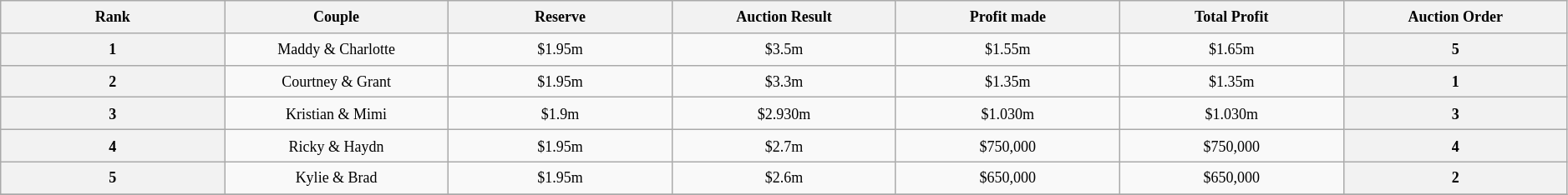<table class="wikitable sortable" style="text-align: center; font-size: 9pt; line-height:20px; width:99%">
<tr>
<th style="width:130px;">Rank</th>
<th style="width:130px;">Couple</th>
<th style="width:130px;">Reserve</th>
<th style="width:130px;">Auction Result</th>
<th style="width:130px;">Profit made</th>
<th style="width:130px;">Total Profit</th>
<th style="width:130px;">Auction Order</th>
</tr>
<tr style="text-align:center">
<th>1</th>
<td style="text-align:center">Maddy & Charlotte</td>
<td style="text-align:center">$1.95m</td>
<td style="text-align:center">$3.5m</td>
<td style="text-align:center">$1.55m</td>
<td>$1.65m</td>
<th style="text-align:center">5</th>
</tr>
<tr>
<th>2</th>
<td style="text-align:center">Courtney & Grant</td>
<td style="text-align:center">$1.95m</td>
<td style="text-align:center">$3.3m</td>
<td style="text-align:center">$1.35m</td>
<td>$1.35m</td>
<th style="text-align:center">1</th>
</tr>
<tr>
<th>3</th>
<td style="text-align:center">Kristian & Mimi</td>
<td style="text-align:center">$1.9m</td>
<td style="text-align:center">$2.930m</td>
<td style="text-align:center">$1.030m</td>
<td>$1.030m</td>
<th style="text-align:center">3</th>
</tr>
<tr>
<th>4</th>
<td style="text-align:center">Ricky & Haydn</td>
<td style="text-align:center">$1.95m</td>
<td style="text-align:center">$2.7m</td>
<td style="text-align:center">$750,000</td>
<td>$750,000</td>
<th style="text-align:center">4</th>
</tr>
<tr>
<th>5</th>
<td style="text-align:center">Kylie & Brad</td>
<td style="text-align:center">$1.95m</td>
<td style="text-align:center">$2.6m</td>
<td style="text-align:center">$650,000</td>
<td>$650,000</td>
<th style="text-align:center">2</th>
</tr>
<tr>
</tr>
</table>
